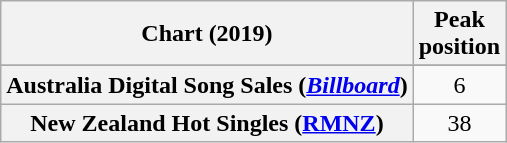<table class="wikitable sortable plainrowheaders" style="text-align:center">
<tr>
<th scope="col">Chart (2019)</th>
<th scope="col">Peak<br>position</th>
</tr>
<tr>
</tr>
<tr>
<th scope="row">Australia Digital Song Sales (<em><a href='#'>Billboard</a></em>)</th>
<td>6</td>
</tr>
<tr>
<th scope="row">New Zealand Hot Singles (<a href='#'>RMNZ</a>)</th>
<td>38</td>
</tr>
</table>
